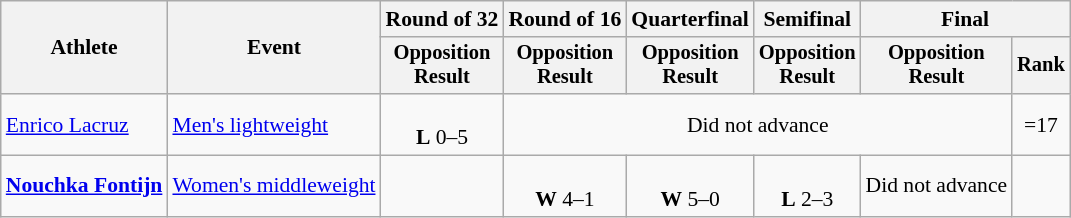<table class="wikitable" style="font-size:90%">
<tr>
<th rowspan="2">Athlete</th>
<th rowspan="2">Event</th>
<th>Round of 32</th>
<th>Round of 16</th>
<th>Quarterfinal</th>
<th>Semifinal</th>
<th colspan=2>Final</th>
</tr>
<tr style="font-size:95%">
<th>Opposition<br>Result</th>
<th>Opposition<br>Result</th>
<th>Opposition<br>Result</th>
<th>Opposition<br>Result</th>
<th>Opposition<br>Result</th>
<th>Rank</th>
</tr>
<tr align=center>
<td align=left><a href='#'>Enrico Lacruz</a></td>
<td align=left><a href='#'>Men's lightweight</a></td>
<td><br><strong>L</strong> 0–5</td>
<td colspan=4>Did not advance</td>
<td>=17</td>
</tr>
<tr align=center>
<td align=left><strong><a href='#'>Nouchka Fontijn</a></strong></td>
<td align=left><a href='#'>Women's middleweight</a></td>
<td></td>
<td><br><strong>W</strong> 4–1</td>
<td><br><strong>W</strong> 5–0</td>
<td><br><strong>L</strong> 2–3</td>
<td>Did not advance</td>
<td></td>
</tr>
</table>
